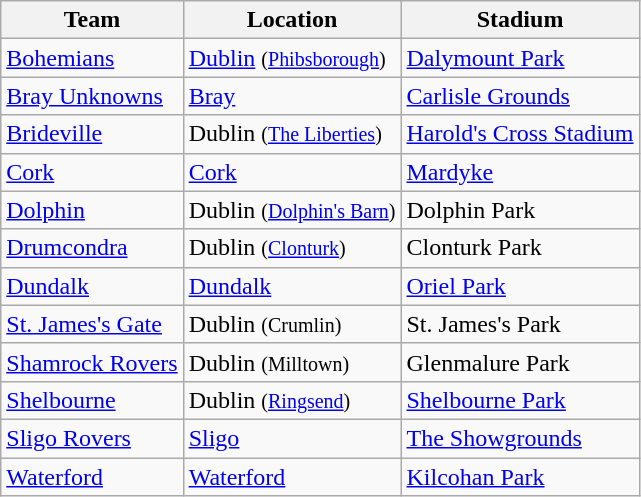<table class="wikitable sortable">
<tr>
<th>Team</th>
<th>Location</th>
<th>Stadium</th>
</tr>
<tr>
<td><a href='#'>Bohemians</a></td>
<td><a href='#'>Dublin</a> <small>(<a href='#'>Phibsborough</a>)</small></td>
<td><a href='#'>Dalymount Park</a></td>
</tr>
<tr>
<td><a href='#'>Bray Unknowns</a></td>
<td><a href='#'>Bray</a></td>
<td><a href='#'>Carlisle Grounds</a></td>
</tr>
<tr>
<td><a href='#'>Brideville</a></td>
<td>Dublin <small>(<a href='#'>The Liberties</a>)</small></td>
<td><a href='#'>Harold's Cross Stadium</a></td>
</tr>
<tr>
<td><a href='#'>Cork</a></td>
<td><a href='#'>Cork</a></td>
<td><a href='#'>Mardyke</a></td>
</tr>
<tr>
<td><a href='#'>Dolphin</a></td>
<td>Dublin <small>(<a href='#'>Dolphin's Barn</a>)</small></td>
<td>Dolphin Park</td>
</tr>
<tr>
<td><a href='#'>Drumcondra</a></td>
<td>Dublin <small>(<a href='#'>Clonturk</a>)</small></td>
<td>Clonturk Park</td>
</tr>
<tr>
<td><a href='#'>Dundalk</a></td>
<td><a href='#'>Dundalk</a></td>
<td><a href='#'>Oriel Park</a></td>
</tr>
<tr>
<td><a href='#'>St. James's Gate</a></td>
<td>Dublin <small>(Crumlin)</small></td>
<td>St. James's Park</td>
</tr>
<tr>
<td><a href='#'>Shamrock Rovers</a></td>
<td>Dublin <small>(Milltown)</small></td>
<td>Glenmalure Park</td>
</tr>
<tr>
<td><a href='#'>Shelbourne</a></td>
<td>Dublin <small>(<a href='#'>Ringsend</a>)</small></td>
<td><a href='#'>Shelbourne Park</a></td>
</tr>
<tr>
<td><a href='#'>Sligo Rovers</a></td>
<td><a href='#'>Sligo</a></td>
<td><a href='#'>The Showgrounds</a></td>
</tr>
<tr>
<td><a href='#'>Waterford</a></td>
<td><a href='#'>Waterford</a></td>
<td><a href='#'>Kilcohan Park</a></td>
</tr>
</table>
